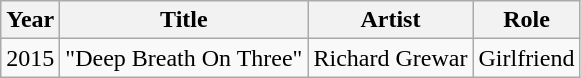<table class="wikitable">
<tr>
<th>Year</th>
<th>Title</th>
<th>Artist</th>
<th>Role</th>
</tr>
<tr>
<td>2015</td>
<td>"Deep Breath On Three"</td>
<td>Richard Grewar</td>
<td>Girlfriend</td>
</tr>
</table>
